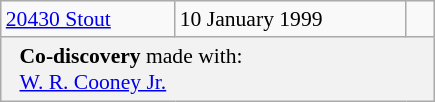<table class="wikitable floatright" style="font-size: 0.9em; width: 290px;">
<tr>
<td><a href='#'>20430 Stout</a></td>
<td>10 January 1999</td>
<td>  </td>
</tr>
<tr>
<th colspan=3 style="font-weight: normal; text-align: left; padding: 4px 12px;"><strong>Co-discovery</strong> made with:<br> <a href='#'>W. R. Cooney Jr.</a></th>
</tr>
</table>
